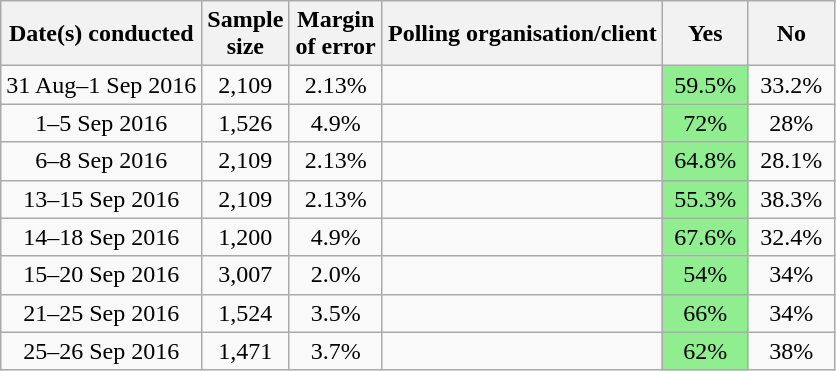<table class="wikitable" style="text-align:center;">
<tr>
<th>Date(s) conducted</th>
<th style="width: 50px;">Sample size</th>
<th style="width: 55px;">Margin of error</th>
<th>Polling organisation/client</th>
<th style="width: 50px;">Yes</th>
<th style="width: 50px;">No</th>
</tr>
<tr>
<td>31 Aug–1 Sep 2016</td>
<td>2,109</td>
<td>2.13%</td>
<td></td>
<td align=center bgcolor="lightgreen">59.5%</td>
<td>33.2%</td>
</tr>
<tr>
<td>1–5 Sep 2016</td>
<td>1,526</td>
<td>4.9%</td>
<td></td>
<td align=center bgcolor="lightgreen">72%</td>
<td>28%</td>
</tr>
<tr>
<td>6–8 Sep 2016</td>
<td>2,109</td>
<td>2.13%</td>
<td></td>
<td align=center bgcolor="lightgreen">64.8%</td>
<td>28.1%</td>
</tr>
<tr>
<td>13–15 Sep 2016</td>
<td>2,109</td>
<td>2.13%</td>
<td></td>
<td align=center bgcolor="lightgreen">55.3%</td>
<td>38.3%</td>
</tr>
<tr>
<td>14–18 Sep 2016</td>
<td>1,200</td>
<td>4.9%</td>
<td></td>
<td align=center bgcolor="lightgreen">67.6%</td>
<td>32.4%</td>
</tr>
<tr>
<td>15–20 Sep 2016</td>
<td>3,007</td>
<td>2.0%</td>
<td></td>
<td align=center bgcolor="lightgreen">54%</td>
<td>34%</td>
</tr>
<tr>
<td>21–25 Sep 2016</td>
<td>1,524</td>
<td>3.5%</td>
<td></td>
<td align=center bgcolor="lightgreen">66%</td>
<td>34%</td>
</tr>
<tr>
<td>25–26 Sep 2016</td>
<td>1,471</td>
<td>3.7%</td>
<td></td>
<td align=center bgcolor="lightgreen">62%</td>
<td>38%</td>
</tr>
</table>
